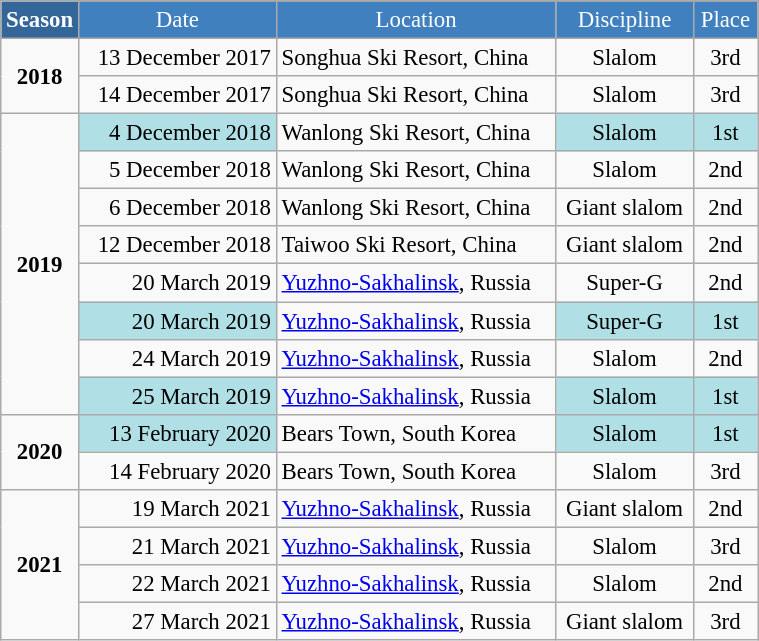<table class="wikitable" style="font-size:95%; text-align:center; border:grey solid 1px; border-collapse:collapse;" width="40%">
<tr style="background-color:#369; color:white;">
<td rowspan="2" colspan="1" width="5%"><strong>Season</strong></td>
</tr>
<tr style="background-color:#4180be; color:white;">
<td>Date</td>
<td>Location</td>
<td>Discipline</td>
<td>Place</td>
</tr>
<tr>
<td rowspan=2><strong>2018</strong></td>
<td align=right>13 December 2017</td>
<td align=left> Songhua Ski Resort, China</td>
<td>Slalom</td>
<td>3rd</td>
</tr>
<tr>
<td align=right>14 December 2017</td>
<td align=left> Songhua Ski Resort, China</td>
<td>Slalom</td>
<td>3rd</td>
</tr>
<tr>
<td rowspan=8><strong>2019</strong></td>
<td align=right bgcolor="#BOEOE6">4 December 2018</td>
<td align=left> Wanlong Ski Resort, China</td>
<td bgcolor="#BOEOE6">Slalom</td>
<td bgcolor="#BOEOE6">1st</td>
</tr>
<tr>
<td align=right>5 December 2018</td>
<td align=left> Wanlong Ski Resort, China</td>
<td>Slalom</td>
<td>2nd</td>
</tr>
<tr>
<td align=right>6 December 2018</td>
<td align=left> Wanlong Ski Resort, China</td>
<td>Giant slalom</td>
<td>2nd</td>
</tr>
<tr>
<td align=right>12 December 2018</td>
<td align=left> Taiwoo Ski Resort, China</td>
<td>Giant slalom</td>
<td>2nd</td>
</tr>
<tr>
<td align=right>20 March 2019</td>
<td align=left> <a href='#'>Yuzhno-Sakhalinsk</a>, Russia</td>
<td>Super-G</td>
<td>2nd</td>
</tr>
<tr>
<td align=right bgcolor="#BOEOE6">20 March 2019</td>
<td align=left> <a href='#'>Yuzhno-Sakhalinsk</a>, Russia</td>
<td bgcolor="#BOEOE6">Super-G</td>
<td bgcolor="#BOEOE6">1st</td>
</tr>
<tr>
<td align=right>24 March 2019</td>
<td align=left> <a href='#'>Yuzhno-Sakhalinsk</a>, Russia</td>
<td>Slalom</td>
<td>2nd</td>
</tr>
<tr>
<td align=right bgcolor="#BOEOE6">25 March 2019</td>
<td align=left> <a href='#'>Yuzhno-Sakhalinsk</a>, Russia</td>
<td bgcolor="#BOEOE6">Slalom</td>
<td bgcolor="#BOEOE6">1st</td>
</tr>
<tr>
<td rowspan=2><strong>2020</strong></td>
<td align=right bgcolor="#BOEOE6">13 February 2020</td>
<td align=left> Bears Town, South Korea</td>
<td bgcolor="#BOEOE6">Slalom</td>
<td bgcolor="#BOEOE6">1st</td>
</tr>
<tr>
<td align=right>14 February 2020</td>
<td align=left> Bears Town, South Korea</td>
<td>Slalom</td>
<td>3rd</td>
</tr>
<tr>
<td rowspan=4><strong>2021</strong></td>
<td align=right>19 March 2021</td>
<td align=left> <a href='#'>Yuzhno-Sakhalinsk</a>, Russia</td>
<td>Giant slalom</td>
<td>2nd</td>
</tr>
<tr>
<td align=right>21 March 2021</td>
<td align=left> <a href='#'>Yuzhno-Sakhalinsk</a>, Russia</td>
<td>Slalom</td>
<td>3rd</td>
</tr>
<tr>
<td align=right>22 March 2021</td>
<td align=left> <a href='#'>Yuzhno-Sakhalinsk</a>, Russia</td>
<td>Slalom</td>
<td>2nd</td>
</tr>
<tr>
<td align=right>27 March 2021</td>
<td align=left> <a href='#'>Yuzhno-Sakhalinsk</a>, Russia</td>
<td>Giant slalom</td>
<td>3rd</td>
</tr>
</table>
